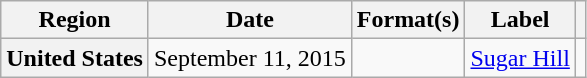<table class="wikitable plainrowheaders">
<tr>
<th scope="col">Region</th>
<th scope="col">Date</th>
<th scope="col">Format(s)</th>
<th scope="col">Label</th>
<th scope="col"></th>
</tr>
<tr>
<th scope="row">United States</th>
<td>September 11, 2015</td>
<td></td>
<td><a href='#'>Sugar Hill</a></td>
<td style="text-align:center;"></td>
</tr>
</table>
